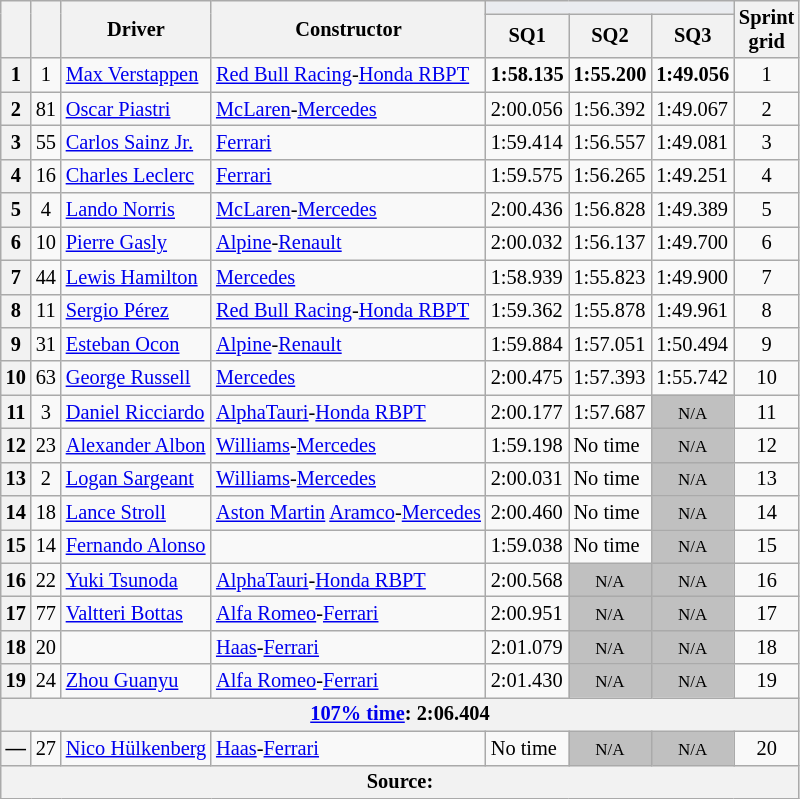<table class="wikitable sortable" style="font-size: 85%;">
<tr>
<th rowspan="2"></th>
<th rowspan="2"></th>
<th rowspan="2">Driver</th>
<th rowspan="2">Constructor</th>
<th colspan="3" style="background:#eaecf0; text-align:center;"></th>
<th rowspan="2">Sprint<br>grid</th>
</tr>
<tr>
<th scope="col">SQ1</th>
<th scope="col">SQ2</th>
<th scope="col">SQ3</th>
</tr>
<tr>
<th scope="row">1</th>
<td align="center">1</td>
<td data-sort-value="ver"> <a href='#'>Max Verstappen</a></td>
<td><a href='#'>Red Bull Racing</a>-<a href='#'>Honda RBPT</a></td>
<td><strong>1:58.135</strong></td>
<td><strong>1:55.200</strong></td>
<td><strong>1:49.056</strong></td>
<td align="center">1</td>
</tr>
<tr>
<th scope="row">2</th>
<td align="center">81</td>
<td data-sort-value="pia"> <a href='#'>Oscar Piastri</a></td>
<td><a href='#'>McLaren</a>-<a href='#'>Mercedes</a></td>
<td>2:00.056</td>
<td>1:56.392</td>
<td>1:49.067</td>
<td align="center">2</td>
</tr>
<tr>
<th scope="row">3</th>
<td align="center">55</td>
<td data-sort-value="sai"> <a href='#'>Carlos Sainz Jr.</a></td>
<td><a href='#'>Ferrari</a></td>
<td>1:59.414</td>
<td>1:56.557</td>
<td>1:49.081</td>
<td align="center">3</td>
</tr>
<tr>
<th scope="row">4</th>
<td align="center">16</td>
<td data-sort-value="lec"> <a href='#'>Charles Leclerc</a></td>
<td><a href='#'>Ferrari</a></td>
<td>1:59.575</td>
<td>1:56.265</td>
<td>1:49.251</td>
<td align="center">4</td>
</tr>
<tr>
<th scope="row">5</th>
<td align="center">4</td>
<td data-sort-value="nor"> <a href='#'>Lando Norris</a></td>
<td><a href='#'>McLaren</a>-<a href='#'>Mercedes</a></td>
<td>2:00.436</td>
<td>1:56.828</td>
<td>1:49.389</td>
<td align="center">5</td>
</tr>
<tr>
<th scope="row">6</th>
<td align="center">10</td>
<td data-sort-value="gas"> <a href='#'>Pierre Gasly</a></td>
<td><a href='#'>Alpine</a>-<a href='#'>Renault</a></td>
<td>2:00.032</td>
<td>1:56.137</td>
<td>1:49.700</td>
<td align="center">6</td>
</tr>
<tr>
<th scope="row">7</th>
<td align="center">44</td>
<td data-sort-value="ham"> <a href='#'>Lewis Hamilton</a></td>
<td><a href='#'>Mercedes</a></td>
<td>1:58.939</td>
<td>1:55.823</td>
<td>1:49.900</td>
<td align="center">7</td>
</tr>
<tr>
<th scope="row">8</th>
<td align="center">11</td>
<td data-sort-value="per"> <a href='#'>Sergio Pérez</a></td>
<td><a href='#'>Red Bull Racing</a>-<a href='#'>Honda RBPT</a></td>
<td>1:59.362</td>
<td>1:55.878</td>
<td>1:49.961</td>
<td align="center">8</td>
</tr>
<tr>
<th scope="row">9</th>
<td align="center">31</td>
<td data-sort-value="oco"> <a href='#'>Esteban Ocon</a></td>
<td><a href='#'>Alpine</a>-<a href='#'>Renault</a></td>
<td>1:59.884</td>
<td>1:57.051</td>
<td>1:50.494</td>
<td align="center">9</td>
</tr>
<tr>
<th scope="row">10</th>
<td align="center">63</td>
<td data-sort-value="rus"> <a href='#'>George Russell</a></td>
<td><a href='#'>Mercedes</a></td>
<td>2:00.475</td>
<td>1:57.393</td>
<td>1:55.742</td>
<td align="center">10</td>
</tr>
<tr>
<th scope="row">11</th>
<td align="center">3</td>
<td data-sort-value="ric"> <a href='#'>Daniel Ricciardo</a></td>
<td><a href='#'>AlphaTauri</a>-<a href='#'>Honda RBPT</a></td>
<td>2:00.177</td>
<td>1:57.687</td>
<td data-sort-value="19" align="center" style="background: silver"><small>N/A</small></td>
<td align="center">11</td>
</tr>
<tr>
<th scope="row">12</th>
<td align="center">23</td>
<td data-sort-value="alb"> <a href='#'>Alexander Albon</a></td>
<td><a href='#'>Williams</a>-<a href='#'>Mercedes</a></td>
<td>1:59.198</td>
<td>No time</td>
<td data-sort-value="16" align="center" style="background: silver"><small>N/A</small></td>
<td align="center">12</td>
</tr>
<tr>
<th scope="row">13</th>
<td align="center">2</td>
<td data-sort-value="sar"> <a href='#'>Logan Sargeant</a></td>
<td><a href='#'>Williams</a>-<a href='#'>Mercedes</a></td>
<td>2:00.031</td>
<td>No time</td>
<td data-sort-value="18" align="center" style="background: silver"><small>N/A</small></td>
<td align="center">13</td>
</tr>
<tr>
<th scope="row">14</th>
<td align="center">18</td>
<td data-sort-value="str"> <a href='#'>Lance Stroll</a></td>
<td><a href='#'>Aston Martin</a> <a href='#'>Aramco</a>-<a href='#'>Mercedes</a></td>
<td>2:00.460</td>
<td>No time</td>
<td data-sort-value="18" align="center" style="background: silver"><small>N/A</small></td>
<td align="center">14</td>
</tr>
<tr>
<th scope="row">15</th>
<td align="center">14</td>
<td data-sort-value="alo"> <a href='#'>Fernando Alonso</a></td>
<td></td>
<td>1:59.038</td>
<td>No time</td>
<td data-sort-value="18" align="center" style="background: silver"><small>N/A</small></td>
<td align="center">15</td>
</tr>
<tr>
<th scope="row">16</th>
<td align="center">22</td>
<td data-sort-value="tsu"> <a href='#'>Yuki Tsunoda</a></td>
<td><a href='#'>AlphaTauri</a>-<a href='#'>Honda RBPT</a></td>
<td>2:00.568</td>
<td data-sort-value="11" align="center" style="background: silver"><small>N/A</small></td>
<td data-sort-value="11" align="center" style="background: silver"><small>N/A</small></td>
<td align="center">16</td>
</tr>
<tr>
<th scope="row">17</th>
<td align="center">77</td>
<td data-sort-value="bot"> <a href='#'>Valtteri Bottas</a></td>
<td><a href='#'>Alfa Romeo</a>-<a href='#'>Ferrari</a></td>
<td>2:00.951</td>
<td data-sort-value="11" align="center" style="background: silver"><small>N/A</small></td>
<td data-sort-value="14" align="center" style="background: silver"><small>N/A</small></td>
<td align="center">17</td>
</tr>
<tr>
<th scope="row">18</th>
<td align="center">20</td>
<td data-sort-value="mag"></td>
<td><a href='#'>Haas</a>-<a href='#'>Ferrari</a></td>
<td>2:01.079</td>
<td data-sort-value="14" align="center" style="background: silver"><small>N/A</small></td>
<td data-sort-value="13" align="center" style="background: silver"><small>N/A</small></td>
<td align="center">18</td>
</tr>
<tr>
<th scope="row">19</th>
<td align="center">24</td>
<td data-sort-value="zho"> <a href='#'>Zhou Guanyu</a></td>
<td><a href='#'>Alfa Romeo</a>-<a href='#'>Ferrari</a></td>
<td>2:01.430</td>
<td data-sort-value="17" align="center" style="background: silver"><small>N/A</small></td>
<td data-sort-value="17" align="center" style="background: silver"><small>N/A</small></td>
<td align="center">19</td>
</tr>
<tr class="sortbottom">
<th colspan="8"><a href='#'>107% time</a>: 2:06.404</th>
</tr>
<tr>
<th data-sort-value="20">—</th>
<td align="center">27</td>
<td data-sort-value="hul"> <a href='#'>Nico Hülkenberg</a></td>
<td><a href='#'>Haas</a>-<a href='#'>Ferrari</a></td>
<td data-sort-value="2:00" nowrap>No time</td>
<td style="background: silver" align="center"><small>N/A</small></td>
<td style="background: silver" align="center"><small>N/A</small></td>
<td align="center">20</td>
</tr>
<tr>
<th colspan="8">Source:</th>
</tr>
</table>
